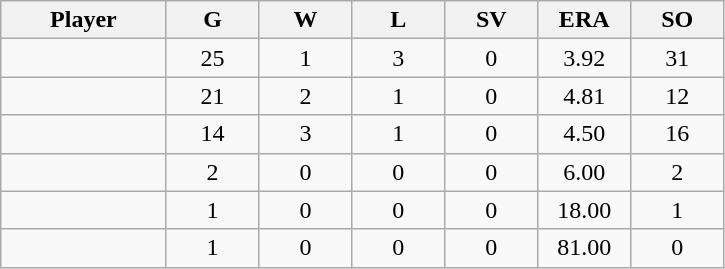<table class="wikitable sortable">
<tr>
<th bgcolor="#DDDDFF" width="16%">Player</th>
<th bgcolor="#DDDDFF" width="9%">G</th>
<th bgcolor="#DDDDFF" width="9%">W</th>
<th bgcolor="#DDDDFF" width="9%">L</th>
<th bgcolor="#DDDDFF" width="9%">SV</th>
<th bgcolor="#DDDDFF" width="9%">ERA</th>
<th bgcolor="#DDDDFF" width="9%">SO</th>
</tr>
<tr align="center">
<td></td>
<td>25</td>
<td>1</td>
<td>3</td>
<td>0</td>
<td>3.92</td>
<td>31</td>
</tr>
<tr align="center">
<td></td>
<td>21</td>
<td>2</td>
<td>1</td>
<td>0</td>
<td>4.81</td>
<td>12</td>
</tr>
<tr align="center">
<td></td>
<td>14</td>
<td>3</td>
<td>1</td>
<td>0</td>
<td>4.50</td>
<td>16</td>
</tr>
<tr align="center">
<td></td>
<td>2</td>
<td>0</td>
<td>0</td>
<td>0</td>
<td>6.00</td>
<td>2</td>
</tr>
<tr align="center">
<td></td>
<td>1</td>
<td>0</td>
<td>0</td>
<td>0</td>
<td>18.00</td>
<td>1</td>
</tr>
<tr align="center">
<td></td>
<td>1</td>
<td>0</td>
<td>0</td>
<td>0</td>
<td>81.00</td>
<td>0</td>
</tr>
</table>
